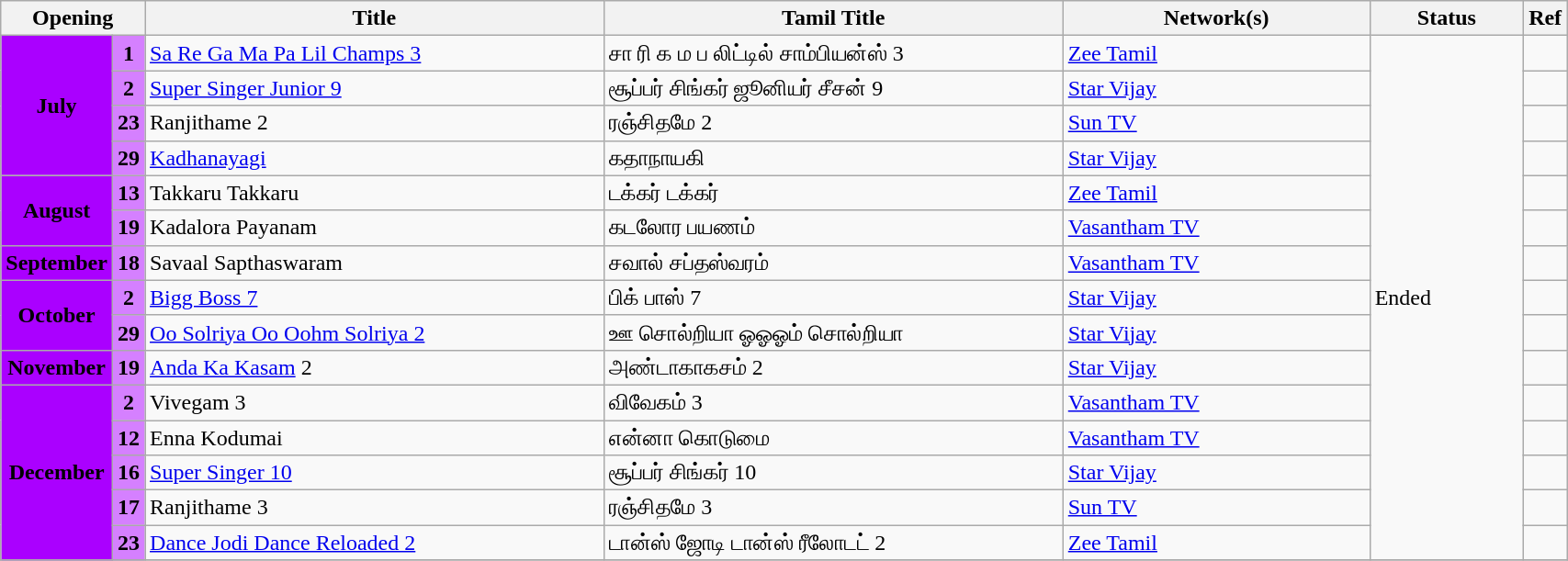<table class="wikitable" width="90%">
<tr>
<th colspan="2">Opening</th>
<th style="width:30%;">Title</th>
<th style="width:30%;">Tamil Title</th>
<th style="width:20%;">Network(s)</th>
<th style="width:10%;">Status</th>
<th>Ref</th>
</tr>
<tr>
<td rowspan="4" style="text-align:center; background:#a0f; textcolor:#d580ff;"><strong>July</strong></td>
<td rowspan="1" style="text-align:center; background:#d580ff"><strong>1</strong></td>
<td><a href='#'>Sa Re Ga Ma Pa Lil Champs 3</a></td>
<td>சா ரி க ம ப லிட்டில் சாம்பியன்ஸ் 3</td>
<td><a href='#'>Zee Tamil</a></td>
<td rowspan="15">Ended</td>
<td></td>
</tr>
<tr>
<td rowspan="1" style="text-align:center; background:#d580ff"><strong>2</strong></td>
<td><a href='#'>Super Singer Junior 9</a></td>
<td>சூப்பர் சிங்கர் ஜூனியர் சீசன் 9</td>
<td><a href='#'>Star Vijay</a></td>
<td></td>
</tr>
<tr>
<td rowspan="1" style="text-align:center; background:#d580ff"><strong>23</strong></td>
<td>Ranjithame 2</td>
<td>ரஞ்சிதமே 2</td>
<td><a href='#'>Sun TV</a></td>
<td></td>
</tr>
<tr>
<td rowspan="1" style="text-align:center; background:#d580ff"><strong>29</strong></td>
<td><a href='#'>Kadhanayagi</a></td>
<td>கதாநாயகி</td>
<td><a href='#'>Star Vijay</a></td>
<td></td>
</tr>
<tr>
<td rowspan="2" style="text-align:center; background:#a0f; textcolor:#d580ff;"><strong>August</strong></td>
<td rowspan="1" style="text-align:center; background:#d580ff"><strong>13</strong></td>
<td>Takkaru Takkaru</td>
<td>டக்கர் டக்கர்</td>
<td><a href='#'>Zee Tamil</a></td>
<td></td>
</tr>
<tr>
<td rowspan="1" style="text-align:center; background:#d580ff"><strong>19</strong></td>
<td>Kadalora Payanam</td>
<td>கடலோர பயணம்</td>
<td><a href='#'>Vasantham TV</a></td>
<td></td>
</tr>
<tr>
<td rowspan="1" style="text-align:center; background:#a0f; textcolor:#d580ff;"><strong>September</strong></td>
<td rowspan="1" style="text-align:center; background:#d580ff"><strong>18</strong></td>
<td>Savaal Sapthaswaram</td>
<td>சவால் சப்தஸ்வரம்</td>
<td><a href='#'>Vasantham TV</a></td>
<td></td>
</tr>
<tr>
<td rowspan="2" style="text-align:center; background:#a0f; textcolor:#d580ff;"><strong>October</strong></td>
<td rowspan="1" style="text-align:center; background:#d580ff"><strong>2</strong></td>
<td><a href='#'>Bigg Boss 7</a></td>
<td>பிக் பாஸ் 7</td>
<td><a href='#'>Star Vijay</a></td>
<td></td>
</tr>
<tr>
<td rowspan="1" style="text-align:center; background:#d580ff"><strong>29</strong></td>
<td><a href='#'>Oo Solriya Oo Oohm Solriya 2</a></td>
<td>ஊ சொல்றியா ஓஓஓம் சொல்றியா</td>
<td><a href='#'>Star Vijay</a></td>
<td></td>
</tr>
<tr>
<td rowspan="1" style="text-align:center; background:#a0f; textcolor:#d580ff;"><strong>November</strong></td>
<td rowspan="1" style="text-align:center; background:#d580ff"><strong>19</strong></td>
<td><a href='#'>Anda Ka Kasam</a> 2</td>
<td>அண்டாகாகசம் 2</td>
<td><a href='#'>Star Vijay</a></td>
<td></td>
</tr>
<tr>
<td rowspan="5" style="text-align:center; background:#a0f; textcolor:#d580ff;"><strong>December</strong></td>
<td rowspan="1" style="text-align:center; background:#d580ff"><strong>2</strong></td>
<td>Vivegam 3</td>
<td>விவேகம் 3</td>
<td><a href='#'>Vasantham TV</a></td>
<td></td>
</tr>
<tr>
<td rowspan="1" style="text-align:center; background:#d580ff"><strong>12</strong></td>
<td>Enna Kodumai</td>
<td>என்னா கொடுமை</td>
<td><a href='#'>Vasantham TV</a></td>
<td></td>
</tr>
<tr>
<td rowspan="1" style="text-align:center; background:#d580ff"><strong>16</strong></td>
<td><a href='#'>Super Singer 10</a></td>
<td>சூப்பர் சிங்கர் 10</td>
<td><a href='#'>Star Vijay</a></td>
<td></td>
</tr>
<tr>
<td rowspan="1" style="text-align:center; background:#d580ff"><strong>17</strong></td>
<td>Ranjithame 3</td>
<td>ரஞ்சிதமே 3</td>
<td><a href='#'>Sun TV</a></td>
<td></td>
</tr>
<tr>
<td rowspan="1" style="text-align:center; background:#d580ff"><strong>23</strong></td>
<td><a href='#'>Dance Jodi Dance Reloaded 2</a></td>
<td>டான்ஸ் ஜோடி டான்ஸ் ரீலோடட் 2</td>
<td><a href='#'>Zee Tamil</a></td>
<td></td>
</tr>
<tr>
</tr>
</table>
